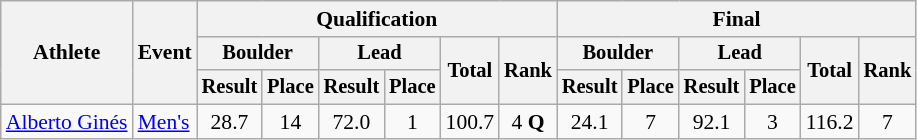<table class="wikitable" style="font-size:90%">
<tr>
<th rowspan="3">Athlete</th>
<th rowspan="3">Event</th>
<th colspan="6">Qualification</th>
<th colspan="6">Final</th>
</tr>
<tr style="font-size: 95%">
<th colspan="2">Boulder</th>
<th colspan="2">Lead</th>
<th rowspan="2">Total</th>
<th rowspan="2">Rank</th>
<th colspan="2">Boulder</th>
<th colspan="2">Lead</th>
<th rowspan="2">Total</th>
<th rowspan="2">Rank</th>
</tr>
<tr style="font-size: 95%">
<th>Result</th>
<th>Place</th>
<th>Result</th>
<th>Place</th>
<th>Result</th>
<th>Place</th>
<th>Result</th>
<th>Place</th>
</tr>
<tr align=center>
<td align=left><a href='#'>Alberto Ginés</a></td>
<td align=left><a href='#'>Men's</a></td>
<td>28.7</td>
<td>14</td>
<td>72.0</td>
<td>1</td>
<td>100.7</td>
<td>4 <strong>Q</strong></td>
<td>24.1</td>
<td>7</td>
<td>92.1</td>
<td>3</td>
<td>116.2</td>
<td>7</td>
</tr>
</table>
